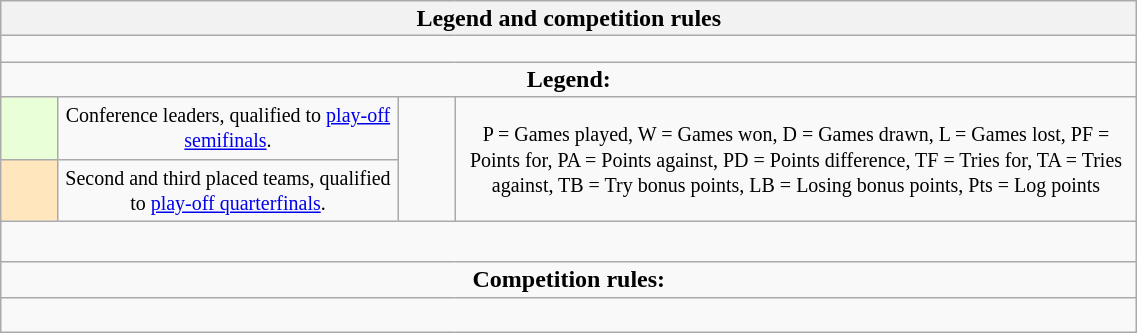<table class="wikitable collapsible collapsed" style="text-align:center; line-height:100%; font-size:100%; width:60%;">
<tr>
<th colspan="100%" style="border:0px">Legend and competition rules</th>
</tr>
<tr>
<td colspan="100%" style="height:10px"></td>
</tr>
<tr>
<td colspan="100%" style="border:0px"><strong>Legend:</strong></td>
</tr>
<tr>
<td style="height:10px; width:5%; background:#E8FFD8;"></td>
<td style="width:30%;"><small>Conference leaders, qualified to <a href='#'>play-off semifinals</a>.</small></td>
<td rowspan="2" style="width:5%;"></td>
<td rowspan="2" style="width:60%;"><small>P = Games played, W = Games won, D = Games drawn, L = Games lost, PF = Points for, PA = Points against, PD = Points difference, TF = Tries for, TA = Tries against, TB = Try bonus points, LB = Losing bonus points, Pts = Log points</small></td>
</tr>
<tr>
<td style="height:10px; background:#FFE6BD;"></td>
<td><small>Second and third placed teams, qualified to <a href='#'>play-off quarterfinals</a>.</small></td>
</tr>
<tr>
<td colspan="100%" style="height: 20px;"></td>
</tr>
<tr>
<td colspan="100%" style="border:0px"><strong>Competition rules:</strong></td>
</tr>
<tr>
<td colspan="100%"><br></td>
</tr>
</table>
